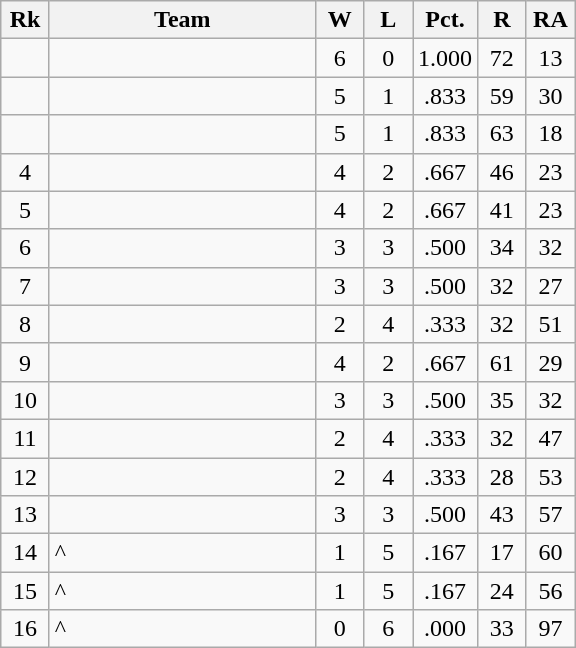<table class="wikitable" style="text-align: center;">
<tr>
<th style="width: 25px;">Rk</th>
<th style="width: 170px;">Team</th>
<th style="width: 25px;">W</th>
<th style="width: 25px;">L</th>
<th style="width: 25px;">Pct.</th>
<th style="width: 25px;">R</th>
<th style="width: 25px;">RA</th>
</tr>
<tr>
<td></td>
<td align=left></td>
<td>6</td>
<td>0</td>
<td>1.000</td>
<td>72</td>
<td>13</td>
</tr>
<tr>
<td></td>
<td align=left></td>
<td>5</td>
<td>1</td>
<td>.833</td>
<td>59</td>
<td>30</td>
</tr>
<tr>
<td></td>
<td align=left></td>
<td>5</td>
<td>1</td>
<td>.833</td>
<td>63</td>
<td>18</td>
</tr>
<tr>
<td>4</td>
<td align=left></td>
<td>4</td>
<td>2</td>
<td>.667</td>
<td>46</td>
<td>23</td>
</tr>
<tr>
<td>5</td>
<td align=left></td>
<td>4</td>
<td>2</td>
<td>.667</td>
<td>41</td>
<td>23</td>
</tr>
<tr>
<td>6</td>
<td align=left></td>
<td>3</td>
<td>3</td>
<td>.500</td>
<td>34</td>
<td>32</td>
</tr>
<tr>
<td>7</td>
<td align=left></td>
<td>3</td>
<td>3</td>
<td>.500</td>
<td>32</td>
<td>27</td>
</tr>
<tr>
<td>8</td>
<td align=left></td>
<td>2</td>
<td>4</td>
<td>.333</td>
<td>32</td>
<td>51</td>
</tr>
<tr>
<td>9</td>
<td align=left></td>
<td>4</td>
<td>2</td>
<td>.667</td>
<td>61</td>
<td>29</td>
</tr>
<tr>
<td>10</td>
<td align=left></td>
<td>3</td>
<td>3</td>
<td>.500</td>
<td>35</td>
<td>32</td>
</tr>
<tr>
<td>11</td>
<td align=left></td>
<td>2</td>
<td>4</td>
<td>.333</td>
<td>32</td>
<td>47</td>
</tr>
<tr>
<td>12</td>
<td align=left></td>
<td>2</td>
<td>4</td>
<td>.333</td>
<td>28</td>
<td>53</td>
</tr>
<tr>
<td>13</td>
<td align=left></td>
<td>3</td>
<td>3</td>
<td>.500</td>
<td>43</td>
<td>57</td>
</tr>
<tr>
<td>14</td>
<td align=left>^</td>
<td>1</td>
<td>5</td>
<td>.167</td>
<td>17</td>
<td>60</td>
</tr>
<tr>
<td>15</td>
<td align=left>^</td>
<td>1</td>
<td>5</td>
<td>.167</td>
<td>24</td>
<td>56</td>
</tr>
<tr>
<td>16</td>
<td align=left>^</td>
<td>0</td>
<td>6</td>
<td>.000</td>
<td>33</td>
<td>97</td>
</tr>
</table>
